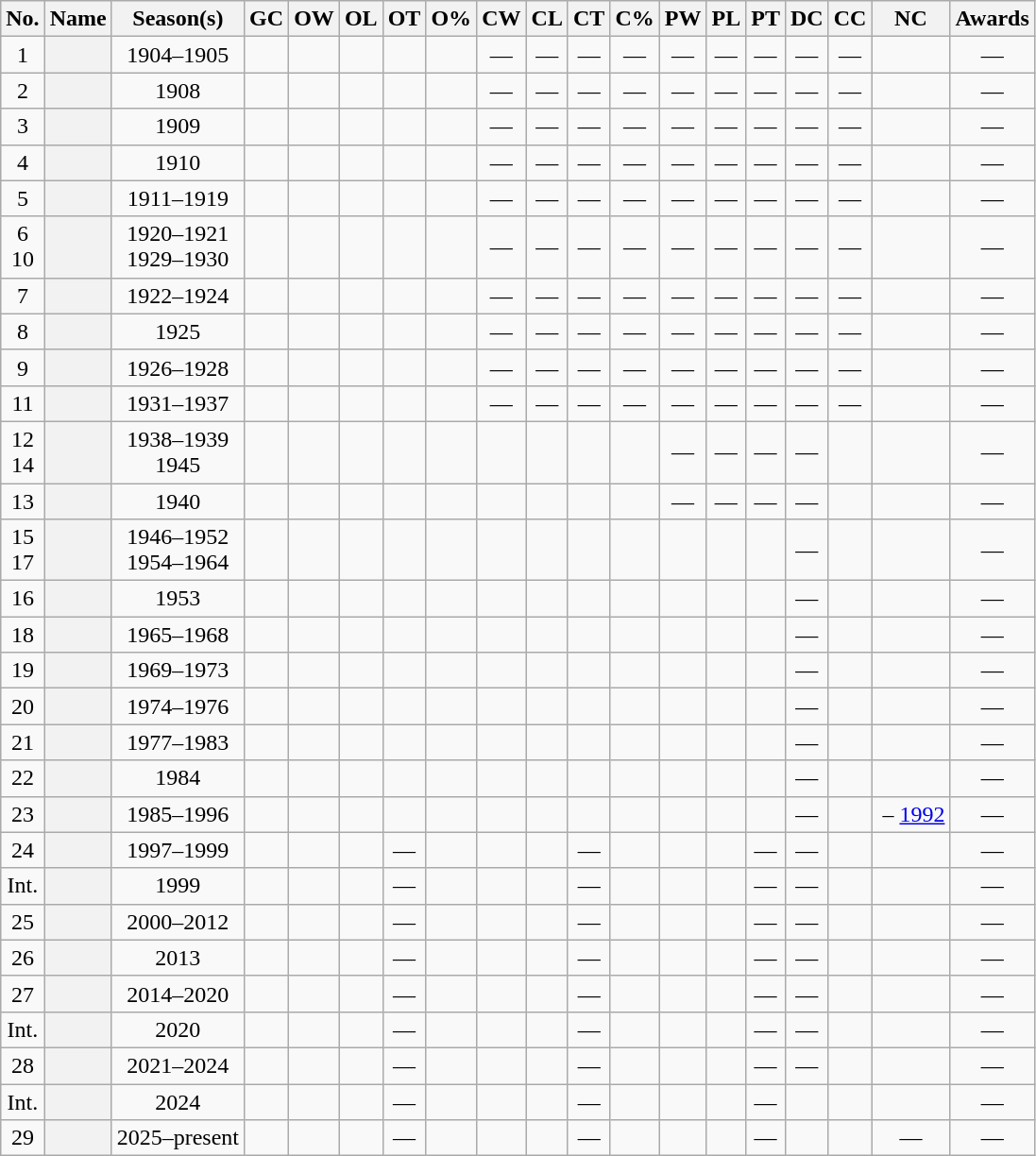<table class="wikitable sortable" style="text-align:center">
<tr>
<th scope="col" class="unsortable">No.</th>
<th scope="col">Name</th>
<th scope="col">Season(s)<br></th>
<th scope="col">GC</th>
<th scope="col">OW</th>
<th scope="col">OL</th>
<th scope="col">OT</th>
<th scope="col">O%</th>
<th scope="col">CW</th>
<th scope="col">CL</th>
<th scope="col">CT</th>
<th scope="col">C%</th>
<th scope="col">PW</th>
<th scope="col">PL</th>
<th scope="col">PT</th>
<th scope="col">DC</th>
<th scope="col">CC</th>
<th scope="col">NC</th>
<th scope="col" class="unsortable">Awards</th>
</tr>
<tr>
<td>1</td>
<th scope="row"></th>
<td>1904–1905</td>
<td></td>
<td></td>
<td></td>
<td></td>
<td></td>
<td>—</td>
<td>—</td>
<td>—</td>
<td>—</td>
<td>—</td>
<td>—</td>
<td>—</td>
<td>—</td>
<td>—</td>
<td></td>
<td>—</td>
</tr>
<tr>
<td>2</td>
<th scope="row"></th>
<td>1908</td>
<td></td>
<td></td>
<td></td>
<td></td>
<td></td>
<td>—</td>
<td>—</td>
<td>—</td>
<td>—</td>
<td>—</td>
<td>—</td>
<td>—</td>
<td>—</td>
<td>—</td>
<td></td>
<td>—</td>
</tr>
<tr>
<td>3</td>
<th scope="row"></th>
<td>1909</td>
<td></td>
<td></td>
<td></td>
<td></td>
<td></td>
<td>—</td>
<td>—</td>
<td>—</td>
<td>—</td>
<td>—</td>
<td>—</td>
<td>—</td>
<td>—</td>
<td>—</td>
<td></td>
<td>—</td>
</tr>
<tr>
<td>4</td>
<th scope="row"></th>
<td>1910</td>
<td></td>
<td></td>
<td></td>
<td></td>
<td></td>
<td>—</td>
<td>—</td>
<td>—</td>
<td>—</td>
<td>—</td>
<td>—</td>
<td>—</td>
<td>—</td>
<td>—</td>
<td></td>
<td>—</td>
</tr>
<tr>
<td>5</td>
<th scope="row"></th>
<td>1911–1919</td>
<td></td>
<td></td>
<td></td>
<td></td>
<td></td>
<td>—</td>
<td>—</td>
<td>—</td>
<td>—</td>
<td>—</td>
<td>—</td>
<td>—</td>
<td>—</td>
<td>—</td>
<td></td>
<td>—</td>
</tr>
<tr>
<td>6<br>10</td>
<th scope="row"></th>
<td>1920–1921<br>1929–1930</td>
<td></td>
<td></td>
<td></td>
<td></td>
<td></td>
<td>—</td>
<td>—</td>
<td>—</td>
<td>—</td>
<td>—</td>
<td>—</td>
<td>—</td>
<td>—</td>
<td>—</td>
<td></td>
<td>—</td>
</tr>
<tr>
<td>7</td>
<th scope="row"></th>
<td>1922–1924</td>
<td></td>
<td></td>
<td></td>
<td></td>
<td></td>
<td>—</td>
<td>—</td>
<td>—</td>
<td>—</td>
<td>—</td>
<td>—</td>
<td>—</td>
<td>—</td>
<td>—</td>
<td></td>
<td>—</td>
</tr>
<tr>
<td>8</td>
<th scope="row"></th>
<td>1925</td>
<td></td>
<td></td>
<td></td>
<td></td>
<td></td>
<td>—</td>
<td>—</td>
<td>—</td>
<td>—</td>
<td>—</td>
<td>—</td>
<td>—</td>
<td>—</td>
<td>—</td>
<td></td>
<td>—</td>
</tr>
<tr>
<td>9</td>
<th scope="row"></th>
<td>1926–1928</td>
<td></td>
<td></td>
<td></td>
<td></td>
<td></td>
<td>—</td>
<td>—</td>
<td>—</td>
<td>—</td>
<td>—</td>
<td>—</td>
<td>—</td>
<td>—</td>
<td>—</td>
<td></td>
<td>—</td>
</tr>
<tr>
<td>11</td>
<th scope="row"></th>
<td>1931–1937</td>
<td></td>
<td></td>
<td></td>
<td></td>
<td></td>
<td>—</td>
<td>—</td>
<td>—</td>
<td>—</td>
<td>—</td>
<td>—</td>
<td>—</td>
<td>—</td>
<td>—</td>
<td></td>
<td>—</td>
</tr>
<tr>
<td>12<br>14</td>
<th scope="row"></th>
<td>1938–1939<br>1945</td>
<td></td>
<td></td>
<td></td>
<td></td>
<td></td>
<td></td>
<td></td>
<td></td>
<td></td>
<td>—</td>
<td>—</td>
<td>—</td>
<td>—</td>
<td></td>
<td></td>
<td>—</td>
</tr>
<tr>
<td>13</td>
<th scope="row"></th>
<td>1940</td>
<td></td>
<td></td>
<td></td>
<td></td>
<td></td>
<td></td>
<td></td>
<td></td>
<td></td>
<td>—</td>
<td>—</td>
<td>—</td>
<td>—</td>
<td></td>
<td></td>
<td>—</td>
</tr>
<tr>
<td>15<br>17</td>
<th scope="row"></th>
<td>1946–1952<br>1954–1964</td>
<td></td>
<td></td>
<td></td>
<td></td>
<td></td>
<td></td>
<td></td>
<td></td>
<td></td>
<td></td>
<td></td>
<td></td>
<td>—</td>
<td></td>
<td></td>
<td>—</td>
</tr>
<tr>
<td>16</td>
<th scope="row"></th>
<td>1953</td>
<td></td>
<td></td>
<td></td>
<td></td>
<td></td>
<td></td>
<td></td>
<td></td>
<td></td>
<td></td>
<td></td>
<td></td>
<td>—</td>
<td></td>
<td></td>
<td>—</td>
</tr>
<tr>
<td>18</td>
<th scope="row"></th>
<td>1965–1968</td>
<td></td>
<td></td>
<td></td>
<td></td>
<td></td>
<td></td>
<td></td>
<td></td>
<td></td>
<td></td>
<td></td>
<td></td>
<td>—</td>
<td></td>
<td></td>
<td>—</td>
</tr>
<tr>
<td>19</td>
<th scope="row"></th>
<td>1969–1973</td>
<td></td>
<td></td>
<td></td>
<td></td>
<td></td>
<td></td>
<td></td>
<td></td>
<td></td>
<td></td>
<td></td>
<td></td>
<td>—</td>
<td></td>
<td></td>
<td>—</td>
</tr>
<tr>
<td>20</td>
<th scope="row"></th>
<td>1974–1976</td>
<td></td>
<td></td>
<td></td>
<td></td>
<td></td>
<td></td>
<td></td>
<td></td>
<td></td>
<td></td>
<td></td>
<td></td>
<td>—</td>
<td></td>
<td></td>
<td>—</td>
</tr>
<tr>
<td>21</td>
<th scope="row"></th>
<td>1977–1983</td>
<td></td>
<td></td>
<td></td>
<td></td>
<td></td>
<td></td>
<td></td>
<td></td>
<td></td>
<td></td>
<td></td>
<td></td>
<td>—</td>
<td></td>
<td></td>
<td>—</td>
</tr>
<tr>
<td>22</td>
<th scope="row"></th>
<td>1984</td>
<td></td>
<td></td>
<td></td>
<td></td>
<td></td>
<td></td>
<td></td>
<td></td>
<td></td>
<td></td>
<td></td>
<td></td>
<td>—</td>
<td></td>
<td></td>
<td>—</td>
</tr>
<tr>
<td>23</td>
<th scope="row"></th>
<td>1985–1996</td>
<td></td>
<td></td>
<td></td>
<td></td>
<td></td>
<td></td>
<td></td>
<td></td>
<td></td>
<td></td>
<td></td>
<td></td>
<td>—</td>
<td></td>
<td> – <a href='#'>1992</a></td>
<td>—</td>
</tr>
<tr>
<td>24</td>
<th scope="row"></th>
<td>1997–1999</td>
<td></td>
<td></td>
<td></td>
<td>—</td>
<td></td>
<td></td>
<td></td>
<td>—</td>
<td></td>
<td></td>
<td></td>
<td>—</td>
<td>—</td>
<td></td>
<td></td>
<td>—</td>
</tr>
<tr>
<td>Int.<br></td>
<th scope="row"></th>
<td>1999</td>
<td></td>
<td></td>
<td></td>
<td>—</td>
<td></td>
<td></td>
<td></td>
<td>—</td>
<td></td>
<td></td>
<td></td>
<td>—</td>
<td>—</td>
<td></td>
<td></td>
<td>—</td>
</tr>
<tr>
<td>25</td>
<th scope="row"></th>
<td>2000–2012</td>
<td></td>
<td></td>
<td></td>
<td>—</td>
<td></td>
<td></td>
<td></td>
<td>—</td>
<td></td>
<td></td>
<td></td>
<td>—</td>
<td>—</td>
<td></td>
<td></td>
<td>—</td>
</tr>
<tr>
<td>26</td>
<th scope="row"></th>
<td>2013</td>
<td></td>
<td></td>
<td></td>
<td>—</td>
<td></td>
<td></td>
<td></td>
<td>—</td>
<td></td>
<td></td>
<td></td>
<td>—</td>
<td>—</td>
<td></td>
<td></td>
<td>—</td>
</tr>
<tr>
<td>27</td>
<th scope="row"></th>
<td>2014–2020</td>
<td></td>
<td></td>
<td></td>
<td>—</td>
<td></td>
<td></td>
<td></td>
<td>—</td>
<td></td>
<td></td>
<td></td>
<td>—</td>
<td>—</td>
<td></td>
<td></td>
<td>—</td>
</tr>
<tr>
<td>Int.<br></td>
<th scope="row"></th>
<td>2020</td>
<td></td>
<td></td>
<td></td>
<td>—</td>
<td></td>
<td></td>
<td></td>
<td>—</td>
<td></td>
<td></td>
<td></td>
<td>—</td>
<td>—</td>
<td></td>
<td></td>
<td>—</td>
</tr>
<tr>
<td>28</td>
<th scope="row"></th>
<td>2021–2024</td>
<td></td>
<td></td>
<td></td>
<td>—</td>
<td></td>
<td></td>
<td></td>
<td>—</td>
<td></td>
<td></td>
<td></td>
<td>—</td>
<td>—</td>
<td></td>
<td></td>
<td>—</td>
</tr>
<tr>
<td>Int.</td>
<th scope="row"><br></th>
<td>2024</td>
<td></td>
<td></td>
<td></td>
<td>—</td>
<td></td>
<td></td>
<td></td>
<td>—</td>
<td></td>
<td></td>
<td></td>
<td>—</td>
<td></td>
<td></td>
<td></td>
<td>—</td>
</tr>
<tr>
<td>29</td>
<th scope="row"></th>
<td>2025–present</td>
<td></td>
<td></td>
<td></td>
<td>—</td>
<td></td>
<td></td>
<td></td>
<td>—</td>
<td></td>
<td></td>
<td></td>
<td>—</td>
<td></td>
<td></td>
<td>—</td>
<td>—</td>
</tr>
</table>
